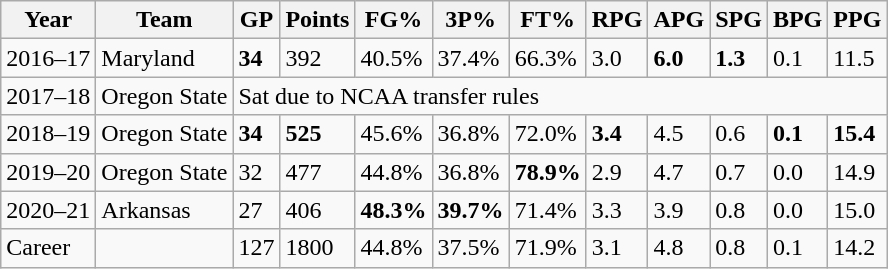<table class="wikitable">
<tr>
<th>Year</th>
<th>Team</th>
<th>GP</th>
<th>Points</th>
<th>FG%</th>
<th>3P%</th>
<th>FT%</th>
<th>RPG</th>
<th>APG</th>
<th>SPG</th>
<th>BPG</th>
<th>PPG</th>
</tr>
<tr>
<td>2016–17</td>
<td>Maryland</td>
<td><strong>34</strong></td>
<td>392</td>
<td>40.5%</td>
<td>37.4%</td>
<td>66.3%</td>
<td>3.0</td>
<td><strong>6.0</strong></td>
<td><strong>1.3</strong></td>
<td>0.1</td>
<td>11.5</td>
</tr>
<tr>
<td>2017–18</td>
<td>Oregon State</td>
<td colspan="10">Sat due to NCAA transfer rules</td>
</tr>
<tr>
<td>2018–19</td>
<td>Oregon State</td>
<td><strong>34</strong></td>
<td><strong>525</strong></td>
<td>45.6%</td>
<td>36.8%</td>
<td>72.0%</td>
<td><strong>3.4</strong></td>
<td>4.5</td>
<td>0.6</td>
<td><strong>0.1</strong></td>
<td><strong>15.4</strong></td>
</tr>
<tr>
<td>2019–20</td>
<td>Oregon State</td>
<td>32</td>
<td>477</td>
<td>44.8%</td>
<td>36.8%</td>
<td><strong>78.9%</strong></td>
<td>2.9</td>
<td>4.7</td>
<td>0.7</td>
<td>0.0</td>
<td>14.9</td>
</tr>
<tr>
<td>2020–21</td>
<td>Arkansas</td>
<td>27</td>
<td>406</td>
<td><strong>48.3%</strong></td>
<td><strong>39.7%</strong></td>
<td>71.4%</td>
<td>3.3</td>
<td>3.9</td>
<td>0.8</td>
<td>0.0</td>
<td>15.0</td>
</tr>
<tr>
<td>Career</td>
<td></td>
<td>127</td>
<td>1800</td>
<td>44.8%</td>
<td>37.5%</td>
<td>71.9%</td>
<td>3.1</td>
<td>4.8</td>
<td>0.8</td>
<td>0.1</td>
<td>14.2</td>
</tr>
</table>
